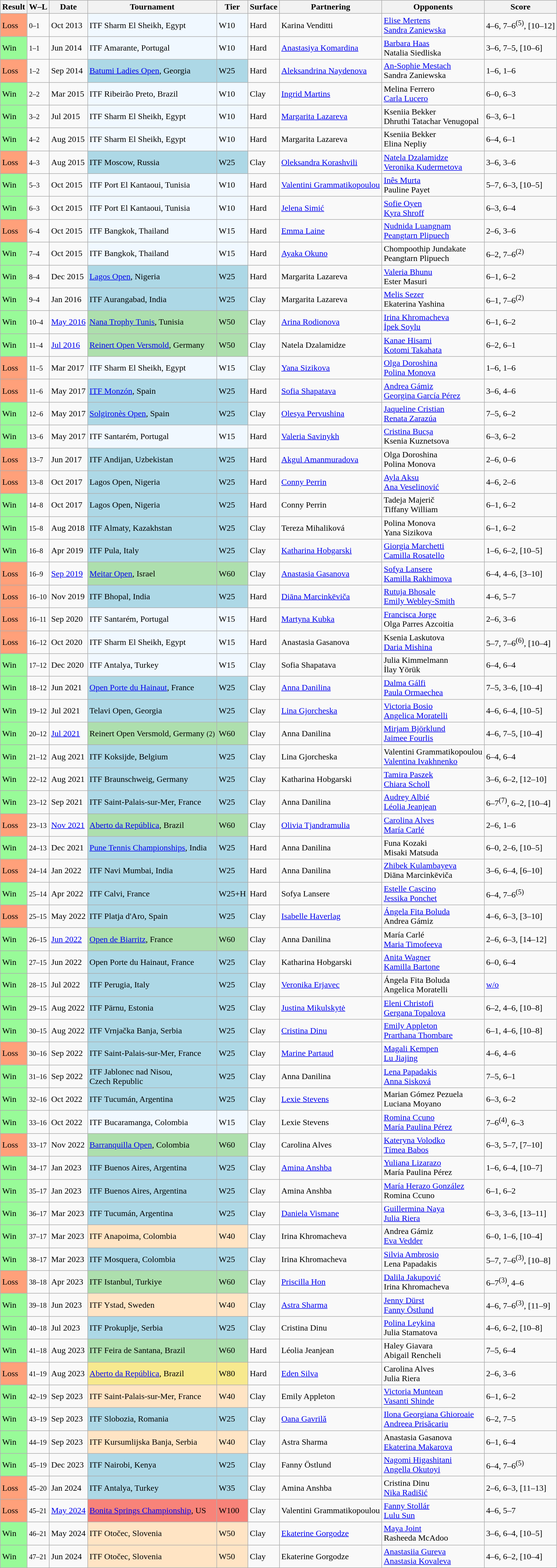<table class="sortable wikitable nowrap">
<tr>
<th>Result</th>
<th class="unsortable">W–L</th>
<th>Date</th>
<th>Tournament</th>
<th>Tier</th>
<th>Surface</th>
<th>Partnering</th>
<th>Opponents</th>
<th class="unsortable">Score</th>
</tr>
<tr>
<td bgcolor="FFA07A">Loss</td>
<td><small>0–1</small></td>
<td>Oct 2013</td>
<td style="background:#f0f8ff;">ITF Sharm El Sheikh, Egypt</td>
<td style="background:#f0f8ff;">W10</td>
<td>Hard</td>
<td> Karina Venditti</td>
<td> <a href='#'>Elise Mertens</a> <br>  <a href='#'>Sandra Zaniewska</a></td>
<td>4–6, 7–6<sup>(5)</sup>, [10–12]</td>
</tr>
<tr>
<td bgcolor="98FB98">Win</td>
<td><small>1–1</small></td>
<td>Jun 2014</td>
<td style="background:#f0f8ff;">ITF Amarante, Portugal</td>
<td style="background:#f0f8ff;">W10</td>
<td>Hard</td>
<td> <a href='#'>Anastasiya Komardina</a></td>
<td> <a href='#'>Barbara Haas</a> <br>  Natalia Siedliska</td>
<td>3–6, 7–5, [10–6]</td>
</tr>
<tr>
<td bgcolor="FFA07A">Loss</td>
<td><small>1–2</small></td>
<td>Sep 2014</td>
<td style="background:lightblue;"><a href='#'>Batumi Ladies Open</a>, Georgia</td>
<td style="background:lightblue;">W25</td>
<td>Hard</td>
<td> <a href='#'>Aleksandrina Naydenova</a></td>
<td> <a href='#'>An-Sophie Mestach</a> <br>  Sandra Zaniewska</td>
<td>1–6, 1–6</td>
</tr>
<tr>
<td style="background:#98fb98;">Win</td>
<td><small>2–2</small></td>
<td>Mar 2015</td>
<td style="background:#f0f8ff;">ITF Ribeirão Preto, Brazil</td>
<td style="background:#f0f8ff;">W10</td>
<td>Clay</td>
<td> <a href='#'>Ingrid Martins</a></td>
<td> Melina Ferrero <br>  <a href='#'>Carla Lucero</a></td>
<td>6–0, 6–3</td>
</tr>
<tr>
<td bgcolor="98FB98">Win</td>
<td><small>3–2</small></td>
<td>Jul 2015</td>
<td style="background:#f0f8ff;">ITF Sharm El Sheikh, Egypt</td>
<td style="background:#f0f8ff;">W10</td>
<td>Hard</td>
<td> <a href='#'>Margarita Lazareva</a></td>
<td> Kseniia Bekker <br>  Dhruthi Tatachar Venugopal</td>
<td>6–3, 6–1</td>
</tr>
<tr>
<td bgcolor="98FB98">Win</td>
<td><small>4–2</small></td>
<td>Aug 2015</td>
<td style="background:#f0f8ff;">ITF Sharm El Sheikh, Egypt</td>
<td style="background:#f0f8ff;">W10</td>
<td>Hard</td>
<td> Margarita Lazareva</td>
<td> Kseniia Bekker <br>  Elina Nepliy</td>
<td>6–4, 6–1</td>
</tr>
<tr>
<td style="background:#ffa07a;">Loss</td>
<td><small>4–3</small></td>
<td>Aug 2015</td>
<td style="background:lightblue;">ITF Moscow, Russia</td>
<td style="background:lightblue;">W25</td>
<td>Clay</td>
<td> <a href='#'>Oleksandra Korashvili</a></td>
<td> <a href='#'>Natela Dzalamidze</a> <br>  <a href='#'>Veronika Kudermetova</a></td>
<td>3–6, 3–6</td>
</tr>
<tr>
<td bgcolor="98FB98">Win</td>
<td><small>5–3</small></td>
<td>Oct 2015</td>
<td style="background:#f0f8ff;">ITF Port El Kantaoui, Tunisia</td>
<td style="background:#f0f8ff;">W10</td>
<td>Hard</td>
<td> <a href='#'>Valentini Grammatikopoulou</a></td>
<td> <a href='#'>Inês Murta</a> <br>  Pauline Payet</td>
<td>5–7, 6–3, [10–5]</td>
</tr>
<tr>
<td bgcolor="98FB98">Win</td>
<td><small>6–3</small></td>
<td>Oct 2015</td>
<td style="background:#f0f8ff;">ITF Port El Kantaoui, Tunisia</td>
<td style="background:#f0f8ff;">W10</td>
<td>Hard</td>
<td> <a href='#'>Jelena Simić</a></td>
<td> <a href='#'>Sofie Oyen</a> <br>  <a href='#'>Kyra Shroff</a></td>
<td>6–3, 6–4</td>
</tr>
<tr>
<td style="background:#ffa07a;">Loss</td>
<td><small>6–4</small></td>
<td>Oct 2015</td>
<td style="background:#f0f8ff;">ITF Bangkok, Thailand</td>
<td style="background:#f0f8ff;">W15</td>
<td>Hard</td>
<td> <a href='#'>Emma Laine</a></td>
<td> <a href='#'>Nudnida Luangnam</a> <br>  <a href='#'>Peangtarn Plipuech</a></td>
<td>2–6, 3–6</td>
</tr>
<tr>
<td bgcolor="98FB98">Win</td>
<td><small>7–4</small></td>
<td>Oct 2015</td>
<td style="background:#f0f8ff;">ITF Bangkok, Thailand</td>
<td style="background:#f0f8ff;">W15</td>
<td>Hard</td>
<td> <a href='#'>Ayaka Okuno</a></td>
<td> Chompoothip Jundakate <br>  Peangtarn Plipuech</td>
<td>6–2, 7–6<sup>(2)</sup></td>
</tr>
<tr>
<td bgcolor="98FB98">Win</td>
<td><small>8–4</small></td>
<td>Dec 2015</td>
<td style="background:lightblue;"><a href='#'>Lagos Open</a>, Nigeria</td>
<td style="background:lightblue;">W25</td>
<td>Hard</td>
<td> Margarita Lazareva</td>
<td> <a href='#'>Valeria Bhunu</a> <br>  Ester Masuri</td>
<td>6–1, 6–2</td>
</tr>
<tr>
<td bgcolor="98FB98">Win</td>
<td><small>9–4</small></td>
<td>Jan 2016</td>
<td style="background:lightblue;">ITF Aurangabad, India</td>
<td style="background:lightblue;">W25</td>
<td>Clay</td>
<td> Margarita Lazareva</td>
<td> <a href='#'>Melis Sezer</a> <br>  Ekaterina Yashina</td>
<td>6–1, 7–6<sup>(2)</sup></td>
</tr>
<tr>
<td bgcolor="98FB98">Win</td>
<td><small>10–4</small></td>
<td><a href='#'>May 2016</a></td>
<td style="background:#addfad"><a href='#'>Nana Trophy Tunis</a>, Tunisia</td>
<td style="background:#addfad">W50</td>
<td>Clay</td>
<td> <a href='#'>Arina Rodionova</a></td>
<td> <a href='#'>Irina Khromacheva</a> <br>  <a href='#'>İpek Soylu</a></td>
<td>6–1, 6–2</td>
</tr>
<tr>
<td style="background:#98fb98;">Win</td>
<td><small>11–4</small></td>
<td><a href='#'>Jul 2016</a></td>
<td style="background:#addfad"><a href='#'>Reinert Open Versmold</a>, Germany</td>
<td style="background:#addfad">W50</td>
<td>Clay</td>
<td> Natela Dzalamidze</td>
<td> <a href='#'>Kanae Hisami</a> <br>  <a href='#'>Kotomi Takahata</a></td>
<td>6–2, 6–1</td>
</tr>
<tr>
<td style="background:#ffa07a;">Loss</td>
<td><small>11–5</small></td>
<td>Mar 2017</td>
<td style="background:#f0f8ff;">ITF Sharm El Sheikh, Egypt</td>
<td style="background:#f0f8ff;">W15</td>
<td>Clay</td>
<td> <a href='#'>Yana Sizikova</a></td>
<td> <a href='#'>Olga Doroshina</a> <br>  <a href='#'>Polina Monova</a></td>
<td>1–6, 1–6</td>
</tr>
<tr>
<td style="background:#ffa07a;">Loss</td>
<td><small>11–6</small></td>
<td>May 2017</td>
<td style="background:lightblue;"><a href='#'>ITF Monzón</a>, Spain</td>
<td style="background:lightblue;">W25</td>
<td>Hard</td>
<td> <a href='#'>Sofia Shapatava</a></td>
<td> <a href='#'>Andrea Gámiz</a> <br>  <a href='#'>Georgina García Pérez</a></td>
<td>3–6, 4–6</td>
</tr>
<tr>
<td bgcolor="98FB98">Win</td>
<td><small>12–6</small></td>
<td>May 2017</td>
<td style="background:lightblue;"><a href='#'>Solgironès Open</a>, Spain</td>
<td style="background:lightblue;">W25</td>
<td>Clay</td>
<td> <a href='#'>Olesya Pervushina</a></td>
<td> <a href='#'>Jaqueline Cristian</a> <br>  <a href='#'>Renata Zarazúa</a></td>
<td>7–5, 6–2</td>
</tr>
<tr>
<td bgcolor="98FB98">Win</td>
<td><small>13–6</small></td>
<td>May 2017</td>
<td style="background:#f0f8ff;">ITF Santarém, Portugal</td>
<td style="background:#f0f8ff;">W15</td>
<td>Hard</td>
<td> <a href='#'>Valeria Savinykh</a></td>
<td> <a href='#'>Cristina Bucșa</a> <br>  Ksenia Kuznetsova</td>
<td>6–3, 6–2</td>
</tr>
<tr>
<td style="background:#ffa07a;">Loss</td>
<td><small>13–7</small></td>
<td>Jun 2017</td>
<td style="background:lightblue;">ITF Andijan, Uzbekistan</td>
<td style="background:lightblue;">W25</td>
<td>Hard</td>
<td> <a href='#'>Akgul Amanmuradova</a></td>
<td> Olga Doroshina <br>  Polina Monova</td>
<td>2–6, 0–6</td>
</tr>
<tr>
<td style="background:#ffa07a;">Loss</td>
<td><small>13–8</small></td>
<td>Oct 2017</td>
<td style="background:lightblue;">Lagos Open, Nigeria</td>
<td style="background:lightblue;">W25</td>
<td>Hard</td>
<td> <a href='#'>Conny Perrin</a></td>
<td> <a href='#'>Ayla Aksu</a> <br>  <a href='#'>Ana Veselinović</a></td>
<td>4–6, 2–6</td>
</tr>
<tr>
<td style="background:#98fb98;">Win</td>
<td><small>14–8</small></td>
<td>Oct 2017</td>
<td style="background:lightblue;">Lagos Open, Nigeria</td>
<td style="background:lightblue;">W25</td>
<td>Hard</td>
<td> Conny Perrin</td>
<td> Tadeja Majerič <br>  Tiffany William</td>
<td>6–1, 6–2</td>
</tr>
<tr>
<td style="background:#98fb98;">Win</td>
<td><small>15–8</small></td>
<td>Aug 2018</td>
<td style="background:lightblue;">ITF Almaty, Kazakhstan</td>
<td style="background:lightblue;">W25</td>
<td>Clay</td>
<td> Tereza Mihaliková</td>
<td> Polina Monova <br>  Yana Sizikova</td>
<td>6–1, 6–2</td>
</tr>
<tr>
<td style="background:#98fb98;">Win</td>
<td><small>16–8</small></td>
<td>Apr 2019</td>
<td style="background:lightblue;">ITF Pula, Italy</td>
<td style="background:lightblue;">W25</td>
<td>Clay</td>
<td> <a href='#'>Katharina Hobgarski</a></td>
<td> <a href='#'>Giorgia Marchetti</a> <br>  <a href='#'>Camilla Rosatello</a></td>
<td>1–6, 6–2, [10–5]</td>
</tr>
<tr>
<td bgcolor=ffa07a>Loss</td>
<td><small>16–9</small></td>
<td><a href='#'>Sep 2019</a></td>
<td style="background:#addfad"><a href='#'>Meitar Open</a>, Israel</td>
<td style="background:#addfad">W60</td>
<td>Clay</td>
<td> <a href='#'>Anastasia Gasanova</a></td>
<td> <a href='#'>Sofya Lansere</a> <br>  <a href='#'>Kamilla Rakhimova</a></td>
<td>6–4, 4–6, [3–10]</td>
</tr>
<tr>
<td style="background:#ffa07a;">Loss</td>
<td><small>16–10</small></td>
<td>Nov 2019</td>
<td style="background:lightblue;">ITF Bhopal, India</td>
<td style="background:lightblue;">W25</td>
<td>Hard</td>
<td> <a href='#'>Diāna Marcinkēviča</a></td>
<td> <a href='#'>Rutuja Bhosale</a> <br>  <a href='#'>Emily Webley-Smith</a></td>
<td>4–6, 5–7</td>
</tr>
<tr>
<td style="background:#ffa07a;">Loss</td>
<td><small>16–11</small></td>
<td>Sep 2020</td>
<td style="background:#f0f8ff;">ITF Santarém, Portugal</td>
<td style="background:#f0f8ff;">W15</td>
<td>Hard</td>
<td> <a href='#'>Martyna Kubka</a></td>
<td> <a href='#'>Francisca Jorge</a> <br>  Olga Parres Azcoitia</td>
<td>2–6, 3–6</td>
</tr>
<tr>
<td style="background:#ffa07a;">Loss</td>
<td><small>16–12</small></td>
<td>Oct 2020</td>
<td style="background:#f0f8ff;">ITF Sharm El Sheikh, Egypt</td>
<td style="background:#f0f8ff;">W15</td>
<td>Hard</td>
<td> Anastasia Gasanova</td>
<td> Ksenia Laskutova <br>  <a href='#'>Daria Mishina</a></td>
<td>5–7, 7–6<sup>(6)</sup>, [10–4]</td>
</tr>
<tr>
<td style="background:#98fb98;">Win</td>
<td><small>17–12</small></td>
<td>Dec 2020</td>
<td style="background:#f0f8ff;">ITF Antalya, Turkey</td>
<td style="background:#f0f8ff;">W15</td>
<td>Clay</td>
<td> Sofia Shapatava</td>
<td> Julia Kimmelmann <br>  İlay Yörük</td>
<td>6–4, 6–4</td>
</tr>
<tr>
<td style="background:#98fb98;">Win</td>
<td><small>18–12</small></td>
<td>Jun 2021</td>
<td style="background:lightblue;"><a href='#'>Open Porte du Hainaut</a>, France</td>
<td style="background:lightblue;">W25</td>
<td>Clay</td>
<td> <a href='#'>Anna Danilina</a></td>
<td> <a href='#'>Dalma Gálfi</a> <br>  <a href='#'>Paula Ormaechea</a></td>
<td>7–5, 3–6, [10–4]</td>
</tr>
<tr>
<td style="background:#98fb98;">Win</td>
<td><small>19–12</small></td>
<td>Jul 2021</td>
<td style="background:lightblue;">Telavi Open, Georgia</td>
<td style="background:lightblue;">W25</td>
<td>Clay</td>
<td> <a href='#'>Lina Gjorcheska</a></td>
<td> <a href='#'>Victoria Bosio</a> <br>  <a href='#'>Angelica Moratelli</a></td>
<td>4–6, 6–4, [10–5]</td>
</tr>
<tr>
<td style="background:#98fb98;">Win</td>
<td><small>20–12</small></td>
<td><a href='#'>Jul 2021</a></td>
<td style="background:#addfad">Reinert Open Versmold, Germany <small>(2)</small></td>
<td style="background:#addfad">W60</td>
<td>Clay</td>
<td> Anna Danilina</td>
<td> <a href='#'>Mirjam Björklund</a> <br>  <a href='#'>Jaimee Fourlis</a></td>
<td>4–6, 7–5, [10–4]</td>
</tr>
<tr>
<td style="background:#98fb98;">Win</td>
<td><small>21–12</small></td>
<td>Aug 2021</td>
<td style="background:lightblue;">ITF Koksijde, Belgium</td>
<td style="background:lightblue;">W25</td>
<td>Clay</td>
<td> Lina Gjorcheska</td>
<td> Valentini Grammatikopoulou <br>  <a href='#'>Valentina Ivakhnenko</a></td>
<td>6–4, 6–4</td>
</tr>
<tr>
<td style="background:#98fb98;">Win</td>
<td><small>22–12</small></td>
<td>Aug 2021</td>
<td style="background:lightblue;">ITF Braunschweig, Germany</td>
<td style="background:lightblue;">W25</td>
<td>Clay</td>
<td> Katharina Hobgarski</td>
<td> <a href='#'>Tamira Paszek</a> <br>  <a href='#'>Chiara Scholl</a></td>
<td>3–6, 6–2, [12–10]</td>
</tr>
<tr>
<td style="background:#98fb98;">Win</td>
<td><small>23–12</small></td>
<td>Sep 2021</td>
<td style="background:lightblue;">ITF Saint-Palais-sur-Mer, France</td>
<td style="background:lightblue;">W25</td>
<td>Clay</td>
<td> Anna Danilina</td>
<td> <a href='#'>Audrey Albié</a> <br>  <a href='#'>Léolia Jeanjean</a></td>
<td>6–7<sup>(7)</sup>, 6–2, [10–4]</td>
</tr>
<tr>
<td style="background:#ffa07a;">Loss</td>
<td><small>23–13</small></td>
<td><a href='#'>Nov 2021</a></td>
<td style="background:#addfad"><a href='#'>Aberto da República</a>, Brazil</td>
<td style="background:#addfad">W60</td>
<td>Clay</td>
<td> <a href='#'>Olivia Tjandramulia</a></td>
<td> <a href='#'>Carolina Alves</a> <br>  <a href='#'>María Carlé</a></td>
<td>2–6, 1–6</td>
</tr>
<tr>
<td style="background:#98fb98;">Win</td>
<td><small>24–13</small></td>
<td>Dec 2021</td>
<td style="background:lightblue;"><a href='#'>Pune Tennis Championships</a>, India</td>
<td style="background:lightblue;">W25</td>
<td>Hard</td>
<td> Anna Danilina</td>
<td> Funa Kozaki <br>  Misaki Matsuda</td>
<td>6–0, 2–6, [10–5]</td>
</tr>
<tr>
<td style="background:#ffa07a;">Loss</td>
<td><small>24–14</small></td>
<td>Jan 2022</td>
<td style="background:lightblue;">ITF Navi Mumbai, India</td>
<td style="background:lightblue;">W25</td>
<td>Hard</td>
<td> Anna Danilina</td>
<td> <a href='#'>Zhibek Kulambayeva</a> <br>  Diāna Marcinkēviča</td>
<td>3–6, 6–4, [6–10]</td>
</tr>
<tr>
<td style="background:#98fb98;">Win</td>
<td><small>25–14</small></td>
<td>Apr 2022</td>
<td bgcolor=lightblue>ITF Calvi, France</td>
<td bgcolor=lightblue>W25+H</td>
<td>Hard</td>
<td> Sofya Lansere</td>
<td> <a href='#'>Estelle Cascino</a> <br>  <a href='#'>Jessika Ponchet</a></td>
<td>6–4, 7–6<sup>(5)</sup></td>
</tr>
<tr>
<td style="background:#ffa07a;">Loss</td>
<td><small>25–15</small></td>
<td>May 2022</td>
<td bgcolor=lightblue>ITF Platja d'Aro, Spain</td>
<td bgcolor=lightblue>W25</td>
<td>Clay</td>
<td> <a href='#'>Isabelle Haverlag</a></td>
<td> <a href='#'>Ángela Fita Boluda</a> <br>  Andrea Gámiz</td>
<td>4–6, 6–3, [3–10]</td>
</tr>
<tr>
<td bgcolor=98FB98>Win</td>
<td><small>26–15</small></td>
<td><a href='#'>Jun 2022</a></td>
<td style="background:#addfad"><a href='#'>Open de Biarritz</a>, France</td>
<td style="background:#addfad">W60</td>
<td>Clay</td>
<td> Anna Danilina</td>
<td> María Carlé <br>  <a href='#'>Maria Timofeeva</a></td>
<td>2–6, 6–3, [14–12]</td>
</tr>
<tr>
<td bgcolor=98FB98>Win</td>
<td><small>27–15</small></td>
<td>Jun 2022</td>
<td bgcolor=lightblue>Open Porte du Hainaut, France</td>
<td bgcolor=lightblue>W25</td>
<td>Clay</td>
<td> Katharina Hobgarski</td>
<td> <a href='#'>Anita Wagner</a> <br>  <a href='#'>Kamilla Bartone</a></td>
<td>6–0, 6–4</td>
</tr>
<tr>
<td bgcolor=98FB98>Win</td>
<td><small>28–15</small></td>
<td>Jul 2022</td>
<td bgcolor=lightblue>ITF Perugia, Italy</td>
<td bgcolor=lightblue>W25</td>
<td>Clay</td>
<td> <a href='#'>Veronika Erjavec</a></td>
<td> Ángela Fita Boluda <br>  Angelica Moratelli</td>
<td><a href='#'>w/o</a></td>
</tr>
<tr>
<td bgcolor=98FB98>Win</td>
<td><small>29–15</small></td>
<td>Aug 2022</td>
<td bgcolor=lightblue>ITF Pärnu, Estonia</td>
<td bgcolor=lightblue>W25</td>
<td>Clay</td>
<td> <a href='#'>Justina Mikulskytė</a></td>
<td> <a href='#'>Eleni Christofi</a> <br>  <a href='#'>Gergana Topalova</a></td>
<td>6–2, 4–6, [10–8]</td>
</tr>
<tr>
<td bgcolor=98FB98>Win</td>
<td><small>30–15</small></td>
<td>Aug 2022</td>
<td bgcolor=lightblue>ITF Vrnjačka Banja, Serbia</td>
<td bgcolor=lightblue>W25</td>
<td>Clay</td>
<td> <a href='#'>Cristina Dinu</a></td>
<td> <a href='#'>Emily Appleton</a> <br>  <a href='#'>Prarthana Thombare</a></td>
<td>6–1, 4–6, [10–8]</td>
</tr>
<tr>
<td style="background:#ffa07a;">Loss</td>
<td><small>30–16</small></td>
<td>Sep 2022</td>
<td bgcolor=lightblue>ITF Saint-Palais-sur-Mer, France</td>
<td bgcolor=lightblue>W25</td>
<td>Clay</td>
<td> <a href='#'>Marine Partaud</a></td>
<td> <a href='#'>Magali Kempen</a> <br>  <a href='#'>Lu Jiajing</a></td>
<td>4–6, 4–6</td>
</tr>
<tr>
<td bgcolor=98FB98>Win</td>
<td><small>31–16</small></td>
<td>Sep 2022</td>
<td bgcolor=lightblue>ITF Jablonec nad Nisou, <br>Czech Republic</td>
<td bgcolor=lightblue>W25</td>
<td>Clay</td>
<td> Anna Danilina</td>
<td> <a href='#'>Lena Papadakis</a> <br>  <a href='#'>Anna Sisková</a></td>
<td>7–5, 6–1</td>
</tr>
<tr>
<td bgcolor=98FB98>Win</td>
<td><small>32–16</small></td>
<td>Oct 2022</td>
<td bgcolor=lightblue>ITF Tucumán, Argentina</td>
<td bgcolor=lightblue>W25</td>
<td>Clay</td>
<td> <a href='#'>Lexie Stevens</a></td>
<td> Marian Gómez Pezuela <br>  Luciana Moyano</td>
<td>6–3, 6–2</td>
</tr>
<tr>
<td bgcolor=98FB98>Win</td>
<td><small>33–16</small></td>
<td>Oct 2022</td>
<td bgcolor=#f0f8ff>ITF Bucaramanga, Colombia</td>
<td bgcolor=#f0f8ff>W15</td>
<td>Clay</td>
<td> Lexie Stevens</td>
<td> <a href='#'>Romina Ccuno</a> <br>  <a href='#'>María Paulina Pérez</a></td>
<td>7–6<sup>(4)</sup>, 6–3</td>
</tr>
<tr>
<td style="background:#ffa07a;">Loss</td>
<td><small>33–17</small></td>
<td>Nov 2022</td>
<td style="background:#addfad"><a href='#'>Barranquilla Open</a>, Colombia</td>
<td style="background:#addfad">W60</td>
<td>Clay</td>
<td> Carolina Alves</td>
<td> <a href='#'>Kateryna Volodko</a> <br>  <a href='#'>Tímea Babos</a></td>
<td>6–3, 5–7, [7–10]</td>
</tr>
<tr>
<td style="background:#98FB98;">Win</td>
<td><small>34–17</small></td>
<td>Jan 2023</td>
<td style="background:lightblue;">ITF Buenos Aires, Argentina</td>
<td style="background:lightblue;">W25</td>
<td>Clay</td>
<td> <a href='#'>Amina Anshba</a></td>
<td> <a href='#'>Yuliana Lizarazo</a> <br>  María Paulina Pérez</td>
<td>1–6, 6–4, [10–7]</td>
</tr>
<tr>
<td style="background:#98FB98;">Win</td>
<td><small>35–17</small></td>
<td>Jan 2023</td>
<td style="background:lightblue;">ITF Buenos Aires, Argentina</td>
<td style="background:lightblue;">W25</td>
<td>Clay</td>
<td> Amina Anshba</td>
<td> <a href='#'>María Herazo González</a> <br>  Romina Ccuno</td>
<td>6–1, 6–2</td>
</tr>
<tr>
<td style="background:#98FB98;">Win</td>
<td><small>36–17</small></td>
<td>Mar 2023</td>
<td style="background:lightblue;">ITF Tucumán, Argentina</td>
<td style="background:lightblue;">W25</td>
<td>Clay</td>
<td> <a href='#'>Daniela Vismane</a></td>
<td> <a href='#'>Guillermina Naya</a> <br>  <a href='#'>Julia Riera</a></td>
<td>6–3, 3–6, [13–11]</td>
</tr>
<tr>
<td style="background:#98FB98;">Win</td>
<td><small>37–17</small></td>
<td>Mar 2023</td>
<td style="background:#ffe4c4;">ITF Anapoima, Colombia</td>
<td style="background:#ffe4c4;">W40</td>
<td>Clay</td>
<td> Irina Khromacheva</td>
<td> Andrea Gámiz <br>  <a href='#'>Eva Vedder</a></td>
<td>6–0, 1–6, [10–4]</td>
</tr>
<tr>
<td style="background:#98FB98;">Win</td>
<td><small>38–17</small></td>
<td>Mar 2023</td>
<td style="background:lightblue;">ITF Mosquera, Colombia</td>
<td style="background:lightblue;">W25</td>
<td>Clay</td>
<td> Irina Khromacheva</td>
<td> <a href='#'>Silvia Ambrosio</a> <br>  Lena Papadakis</td>
<td>5–7, 7–6<sup>(3)</sup>, [10–8]</td>
</tr>
<tr>
<td style="background:#ffa07a;">Loss</td>
<td><small>38–18</small></td>
<td>Apr 2023</td>
<td style="background:#addfad">ITF Istanbul, Turkiye</td>
<td style="background:#addfad">W60</td>
<td>Clay</td>
<td> <a href='#'>Priscilla Hon</a></td>
<td> <a href='#'>Dalila Jakupović</a> <br>  Irina Khromacheva</td>
<td>6–7<sup>(3)</sup>, 4–6</td>
</tr>
<tr>
<td style="background:#98FB98;">Win</td>
<td><small>39–18</small></td>
<td>Jun 2023</td>
<td style="background:#ffe4c4;">ITF Ystad, Sweden</td>
<td style="background:#ffe4c4;">W40</td>
<td>Clay</td>
<td> <a href='#'>Astra Sharma</a></td>
<td> <a href='#'>Jenny Dürst</a> <br>  <a href='#'>Fanny Östlund</a></td>
<td>4–6, 7–6<sup>(3)</sup>, [11–9]</td>
</tr>
<tr>
<td style="background:#98FB98;">Win</td>
<td><small>40–18</small></td>
<td>Jul 2023</td>
<td style="background:lightblue;">ITF Prokuplje, Serbia</td>
<td style="background:lightblue;">W25</td>
<td>Clay</td>
<td> Cristina Dinu</td>
<td> <a href='#'>Polina Leykina</a> <br>  Julia Stamatova</td>
<td>4–6, 6–2, [10–8]</td>
</tr>
<tr>
<td style="background:#98FB98;">Win</td>
<td><small>41–18</small></td>
<td>Aug 2023</td>
<td style="background:#addfad">ITF Feira de Santana, Brazil</td>
<td style="background:#addfad">W60</td>
<td>Hard</td>
<td> Léolia Jeanjean</td>
<td> Haley Giavara <br>  Abigail Rencheli</td>
<td>7–5, 6–4</td>
</tr>
<tr>
<td style="background:#ffa07a;">Loss</td>
<td><small>41–19</small></td>
<td>Aug 2023</td>
<td style="background:#f7e98e;"><a href='#'>Aberto da República</a>, Brazil</td>
<td style="background:#f7e98e;">W80</td>
<td>Hard</td>
<td> <a href='#'>Eden Silva</a></td>
<td> Carolina Alves <br>  Julia Riera</td>
<td>2–6, 3–6</td>
</tr>
<tr>
<td style="background:#98FB98;">Win</td>
<td><small>42–19</small></td>
<td>Sep 2023</td>
<td style="background:#ffe4c4;">ITF Saint-Palais-sur-Mer, France</td>
<td style="background:#ffe4c4;">W40</td>
<td>Clay</td>
<td> Emily Appleton</td>
<td> <a href='#'>Victoria Muntean</a> <br>  <a href='#'>Vasanti Shinde</a></td>
<td>6–1, 6–2</td>
</tr>
<tr>
<td style="background:#98FB98;">Win</td>
<td><small>43–19</small></td>
<td>Sep 2023</td>
<td style="background:lightblue;">ITF Slobozia, Romania</td>
<td style="background:lightblue;">W25</td>
<td>Clay</td>
<td> <a href='#'>Oana Gavrilă</a></td>
<td> <a href='#'>Ilona Georgiana Ghioroaie</a> <br>  <a href='#'>Andreea Prisăcariu</a></td>
<td>6–2, 7–5</td>
</tr>
<tr>
<td style="background:#98FB98;">Win</td>
<td><small>44–19</small></td>
<td>Sep 2023</td>
<td style="background:#ffe4c4;">ITF Kursumlijska Banja, Serbia</td>
<td style="background:#ffe4c4;">W40</td>
<td>Clay</td>
<td> Astra Sharma</td>
<td> Anastasia Gasanova <br>  <a href='#'>Ekaterina Makarova</a></td>
<td>6–1, 6–4</td>
</tr>
<tr>
<td style="background:#98FB98;">Win</td>
<td><small>45–19</small></td>
<td>Dec 2023</td>
<td style="background:lightblue;">ITF Nairobi, Kenya</td>
<td style="background:lightblue;">W25</td>
<td>Clay</td>
<td> Fanny Östlund</td>
<td> <a href='#'>Nagomi Higashitani</a> <br>  <a href='#'>Angella Okutoyi</a></td>
<td>6–4, 7–6<sup>(5)</sup></td>
</tr>
<tr>
<td style="background:#ffa07a;">Loss</td>
<td><small>45–20</small></td>
<td>Jan 2024</td>
<td style="background:lightblue;">ITF Antalya, Turkey</td>
<td style="background:lightblue;">W35</td>
<td>Clay</td>
<td> Amina Anshba</td>
<td> Cristina Dinu <br>  <a href='#'>Nika Radišić</a></td>
<td>2–6, 6–3, [11–13]</td>
</tr>
<tr>
<td style="background:#ffa07a;">Loss</td>
<td><small>45–21</small></td>
<td><a href='#'>May 2024</a></td>
<td style="background:#f88379;"><a href='#'>Bonita Springs Championship</a>, US</td>
<td style="background:#f88379;">W100</td>
<td>Clay</td>
<td> Valentini Grammatikopoulou</td>
<td> <a href='#'>Fanny Stollár</a> <br>  <a href='#'>Lulu Sun</a></td>
<td>4–6, 5–7</td>
</tr>
<tr>
<td style="background:#98FB98;">Win</td>
<td><small>46–21</small></td>
<td>May 2024</td>
<td style="background:#ffe4c4;">ITF Otočec, Slovenia</td>
<td style="background:#ffe4c4;">W50</td>
<td>Clay</td>
<td> <a href='#'>Ekaterine Gorgodze</a></td>
<td> <a href='#'>Maya Joint</a> <br>  Rasheeda McAdoo</td>
<td>3–6, 6–4, [10–5]</td>
</tr>
<tr>
<td style="background:#98FB98;">Win</td>
<td><small>47–21</small></td>
<td>Jun 2024</td>
<td style="background:#ffe4c4;">ITF Otočec, Slovenia</td>
<td style="background:#ffe4c4;">W50</td>
<td>Clay</td>
<td> Ekaterine Gorgodze</td>
<td> <a href='#'>Anastasiia Gureva</a> <br>  <a href='#'>Anastasia Kovaleva</a></td>
<td>4–6, 6–2, [10–4]</td>
</tr>
</table>
